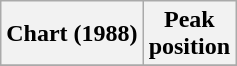<table class="wikitable plainrowheaders">
<tr>
<th scope="col">Chart (1988)</th>
<th scope="col">Peak<br>position</th>
</tr>
<tr>
</tr>
</table>
